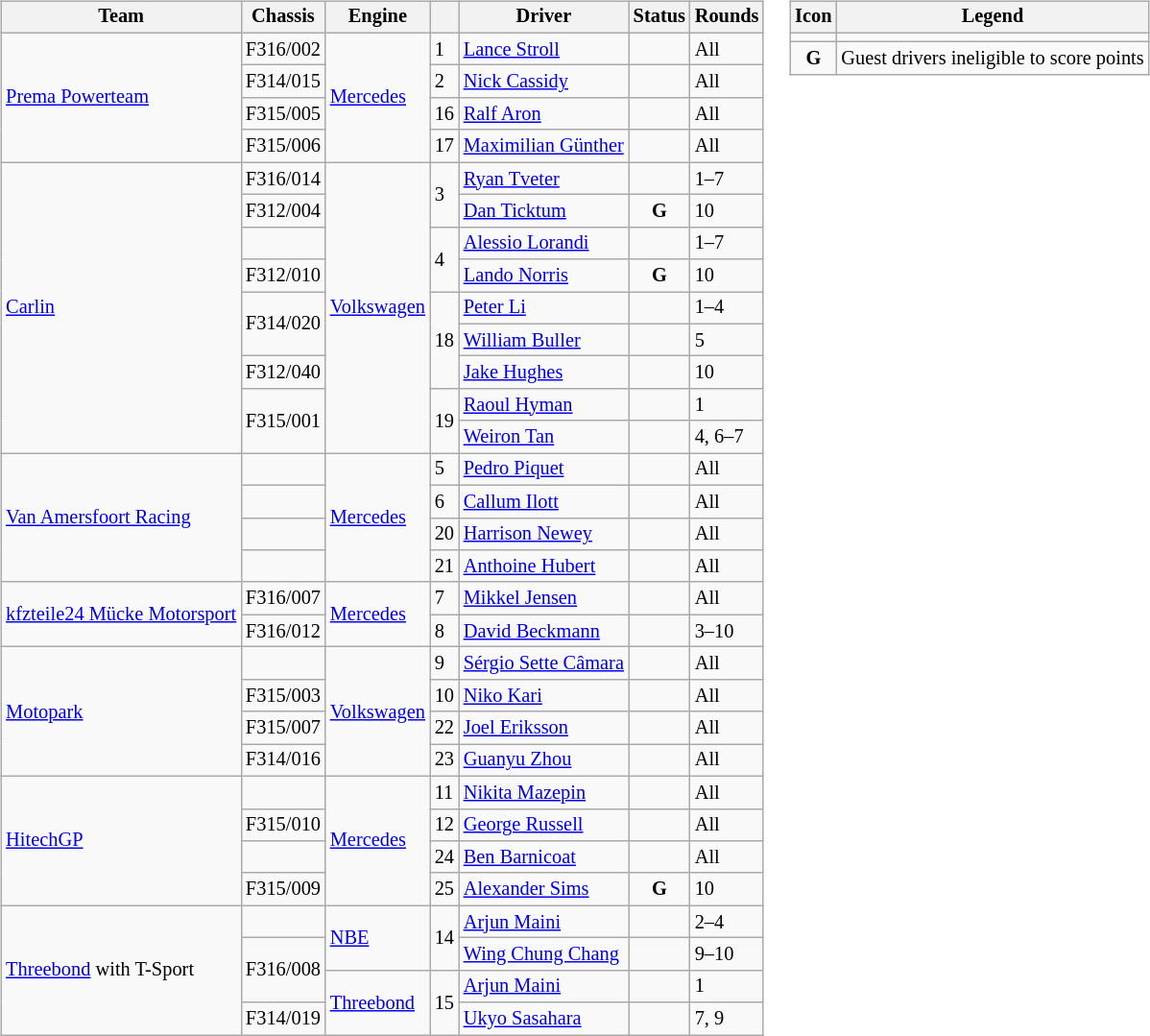<table>
<tr>
<td><br><table class="wikitable" style="font-size: 85%">
<tr>
<th>Team</th>
<th>Chassis</th>
<th>Engine</th>
<th></th>
<th>Driver</th>
<th>Status</th>
<th>Rounds</th>
</tr>
<tr>
<td rowspan=4> <a href='#'>Prema Powerteam</a></td>
<td>F316/002</td>
<td rowspan=4><a href='#'>Mercedes</a></td>
<td>1</td>
<td> <a href='#'>Lance Stroll</a></td>
<td></td>
<td>All</td>
</tr>
<tr>
<td>F314/015</td>
<td>2</td>
<td> <a href='#'>Nick Cassidy</a></td>
<td></td>
<td>All</td>
</tr>
<tr>
<td>F315/005</td>
<td>16</td>
<td> <a href='#'>Ralf Aron</a></td>
<td align=center></td>
<td>All</td>
</tr>
<tr>
<td>F315/006</td>
<td>17</td>
<td> <a href='#'>Maximilian Günther</a></td>
<td></td>
<td>All</td>
</tr>
<tr>
<td rowspan=9> <a href='#'>Carlin</a></td>
<td>F316/014</td>
<td rowspan=9><a href='#'>Volkswagen</a></td>
<td rowspan=2>3</td>
<td> <a href='#'>Ryan Tveter</a></td>
<td></td>
<td>1–7</td>
</tr>
<tr>
<td>F312/004</td>
<td> <a href='#'>Dan Ticktum</a></td>
<td align=center> <strong><span>G</span></strong></td>
<td>10</td>
</tr>
<tr>
<td></td>
<td rowspan=2>4</td>
<td> <a href='#'>Alessio Lorandi</a></td>
<td></td>
<td>1–7</td>
</tr>
<tr>
<td>F312/010</td>
<td> <a href='#'>Lando Norris</a></td>
<td align=center> <strong><span>G</span></strong></td>
<td>10</td>
</tr>
<tr>
<td rowspan=2>F314/020</td>
<td rowspan=3>18</td>
<td> <a href='#'>Peter Li</a></td>
<td></td>
<td>1–4</td>
</tr>
<tr>
<td> <a href='#'>William Buller</a></td>
<td></td>
<td>5</td>
</tr>
<tr>
<td>F312/040</td>
<td> <a href='#'>Jake Hughes</a></td>
<td></td>
<td>10</td>
</tr>
<tr>
<td rowspan=2>F315/001</td>
<td rowspan=2>19</td>
<td> <a href='#'>Raoul Hyman</a></td>
<td></td>
<td>1</td>
</tr>
<tr>
<td> <a href='#'>Weiron Tan</a></td>
<td></td>
<td>4, 6–7</td>
</tr>
<tr>
<td rowspan=4> <a href='#'>Van Amersfoort Racing</a></td>
<td></td>
<td rowspan=4><a href='#'>Mercedes</a></td>
<td>5</td>
<td> <a href='#'>Pedro Piquet</a></td>
<td></td>
<td>All</td>
</tr>
<tr>
<td></td>
<td>6</td>
<td> <a href='#'>Callum Ilott</a></td>
<td></td>
<td>All</td>
</tr>
<tr>
<td></td>
<td>20</td>
<td> <a href='#'>Harrison Newey</a></td>
<td align=center></td>
<td>All</td>
</tr>
<tr>
<td></td>
<td>21</td>
<td> <a href='#'>Anthoine Hubert</a></td>
<td align=center></td>
<td>All</td>
</tr>
<tr>
<td rowspan=2> <a href='#'>kfzteile24 Mücke Motorsport</a></td>
<td>F316/007</td>
<td rowspan=2><a href='#'>Mercedes</a></td>
<td>7</td>
<td> <a href='#'>Mikkel Jensen</a></td>
<td></td>
<td>All</td>
</tr>
<tr>
<td>F316/012</td>
<td>8</td>
<td> <a href='#'>David Beckmann</a></td>
<td align=center></td>
<td>3–10</td>
</tr>
<tr>
<td rowspan=4> <a href='#'>Motopark</a></td>
<td></td>
<td rowspan=4><a href='#'>Volkswagen</a></td>
<td>9</td>
<td> <a href='#'>Sérgio Sette Câmara</a></td>
<td></td>
<td>All</td>
</tr>
<tr>
<td>F315/003</td>
<td>10</td>
<td> <a href='#'>Niko Kari</a></td>
<td align=center></td>
<td>All</td>
</tr>
<tr>
<td>F315/007</td>
<td>22</td>
<td> <a href='#'>Joel Eriksson</a></td>
<td align=center></td>
<td>All</td>
</tr>
<tr>
<td>F314/016</td>
<td>23</td>
<td> <a href='#'>Guanyu Zhou</a></td>
<td align=center></td>
<td>All</td>
</tr>
<tr>
<td rowspan=4> <a href='#'>HitechGP</a></td>
<td></td>
<td rowspan=4><a href='#'>Mercedes</a></td>
<td>11</td>
<td> <a href='#'>Nikita Mazepin</a></td>
<td align=center></td>
<td>All</td>
</tr>
<tr>
<td>F315/010</td>
<td>12</td>
<td> <a href='#'>George Russell</a></td>
<td></td>
<td>All</td>
</tr>
<tr>
<td></td>
<td>24</td>
<td> <a href='#'>Ben Barnicoat</a></td>
<td align=center></td>
<td>All</td>
</tr>
<tr>
<td>F315/009</td>
<td>25</td>
<td> <a href='#'>Alexander Sims</a></td>
<td align=center><strong><span>G</span></strong></td>
<td>10</td>
</tr>
<tr>
<td rowspan=4> <a href='#'>Threebond</a> with T-Sport</td>
<td></td>
<td rowspan=2><a href='#'>NBE</a></td>
<td rowspan=2>14</td>
<td> <a href='#'>Arjun Maini</a></td>
<td></td>
<td>2–4</td>
</tr>
<tr>
<td rowspan=2>F316/008</td>
<td> <a href='#'>Wing Chung Chang</a></td>
<td></td>
<td>9–10</td>
</tr>
<tr>
<td rowspan=2><a href='#'>Threebond</a></td>
<td rowspan=2>15</td>
<td> <a href='#'>Arjun Maini</a></td>
<td></td>
<td>1</td>
</tr>
<tr>
<td>F314/019</td>
<td> <a href='#'>Ukyo Sasahara</a></td>
<td align=center></td>
<td>7, 9</td>
</tr>
</table>
</td>
<td valign="top"><br><table class="wikitable" style="font-size: 85%">
<tr>
<th>Icon</th>
<th>Legend</th>
</tr>
<tr>
<td align=center></td>
<td></td>
</tr>
<tr>
<td align=center><strong><span>G</span></strong></td>
<td>Guest drivers ineligible to score points</td>
</tr>
</table>
</td>
</tr>
</table>
